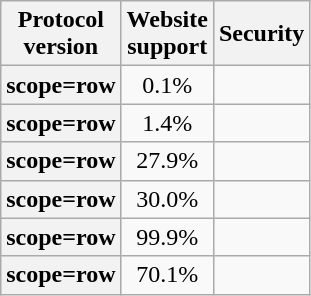<table class="wikitable"style=text-align:center>
<tr>
<th scope=col>Protocol<br>version</th>
<th scope=col>Website<br>support</th>
<th scope=col>Security</th>
</tr>
<tr>
<th>scope=row </th>
<td>0.1%</td>
<td></td>
</tr>
<tr>
<th>scope=row </th>
<td>1.4%</td>
<td></td>
</tr>
<tr>
<th>scope=row </th>
<td>27.9%</td>
<td></td>
</tr>
<tr>
<th>scope=row </th>
<td>30.0%</td>
<td></td>
</tr>
<tr>
<th>scope=row </th>
<td>99.9%</td>
<td></td>
</tr>
<tr>
<th>scope=row </th>
<td>70.1%</td>
<td></td>
</tr>
</table>
